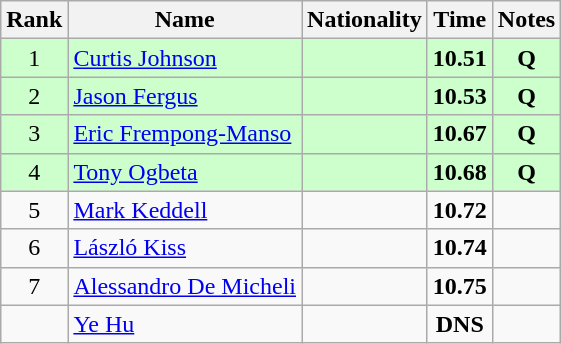<table class="wikitable sortable" style="text-align:center">
<tr>
<th>Rank</th>
<th>Name</th>
<th>Nationality</th>
<th>Time</th>
<th>Notes</th>
</tr>
<tr bgcolor=ccffcc>
<td>1</td>
<td align=left><a href='#'>Curtis Johnson</a></td>
<td align=left></td>
<td><strong>10.51</strong></td>
<td><strong>Q</strong></td>
</tr>
<tr bgcolor=ccffcc>
<td>2</td>
<td align=left><a href='#'>Jason Fergus</a></td>
<td align=left></td>
<td><strong>10.53</strong></td>
<td><strong>Q</strong></td>
</tr>
<tr bgcolor=ccffcc>
<td>3</td>
<td align=left><a href='#'>Eric Frempong-Manso</a></td>
<td align=left></td>
<td><strong>10.67</strong></td>
<td><strong>Q</strong></td>
</tr>
<tr bgcolor=ccffcc>
<td>4</td>
<td align=left><a href='#'>Tony Ogbeta</a></td>
<td align=left></td>
<td><strong>10.68</strong></td>
<td><strong>Q</strong></td>
</tr>
<tr>
<td>5</td>
<td align=left><a href='#'>Mark Keddell</a></td>
<td align=left></td>
<td><strong>10.72</strong></td>
<td></td>
</tr>
<tr>
<td>6</td>
<td align=left><a href='#'>László Kiss</a></td>
<td align=left></td>
<td><strong>10.74</strong></td>
<td></td>
</tr>
<tr>
<td>7</td>
<td align=left><a href='#'>Alessandro De Micheli</a></td>
<td align=left></td>
<td><strong>10.75</strong></td>
<td></td>
</tr>
<tr>
<td></td>
<td align=left><a href='#'>Ye Hu</a></td>
<td align=left></td>
<td><strong>DNS</strong></td>
<td></td>
</tr>
</table>
